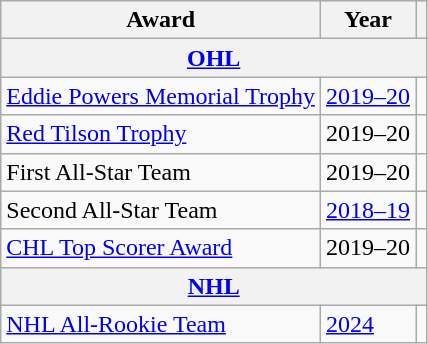<table class="wikitable">
<tr>
<th>Award</th>
<th>Year</th>
<th></th>
</tr>
<tr>
<th colspan="3"><a href='#'>OHL</a></th>
</tr>
<tr>
<td><a href='#'>Eddie Powers Memorial Trophy</a></td>
<td><a href='#'>2019–20</a></td>
<td></td>
</tr>
<tr>
<td><a href='#'>Red Tilson Trophy</a></td>
<td>2019–20</td>
<td></td>
</tr>
<tr>
<td>First All-Star Team</td>
<td>2019–20</td>
<td></td>
</tr>
<tr>
<td>Second All-Star Team</td>
<td><a href='#'>2018–19</a></td>
<td></td>
</tr>
<tr>
<td><a href='#'>CHL Top Scorer Award</a></td>
<td>2019–20</td>
<td></td>
</tr>
<tr>
<th colspan="3"><a href='#'>NHL</a></th>
</tr>
<tr>
<td><a href='#'>NHL All-Rookie Team</a></td>
<td><a href='#'>2024</a></td>
<td></td>
</tr>
</table>
